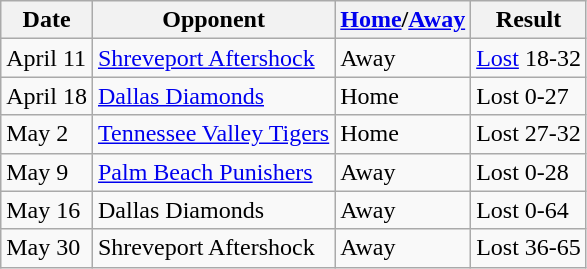<table class="wikitable">
<tr>
<th>Date</th>
<th>Opponent</th>
<th><a href='#'>Home</a>/<a href='#'>Away</a></th>
<th>Result</th>
</tr>
<tr>
<td>April 11</td>
<td><a href='#'>Shreveport Aftershock</a></td>
<td>Away</td>
<td><a href='#'>Lost</a> 18-32</td>
</tr>
<tr>
<td>April 18</td>
<td><a href='#'>Dallas Diamonds</a></td>
<td>Home</td>
<td>Lost 0-27</td>
</tr>
<tr>
<td>May 2</td>
<td><a href='#'>Tennessee Valley Tigers</a></td>
<td>Home</td>
<td>Lost 27-32</td>
</tr>
<tr>
<td>May 9</td>
<td><a href='#'>Palm Beach Punishers</a></td>
<td>Away</td>
<td>Lost 0-28</td>
</tr>
<tr>
<td>May 16</td>
<td>Dallas Diamonds</td>
<td>Away</td>
<td>Lost 0-64</td>
</tr>
<tr>
<td>May 30</td>
<td>Shreveport Aftershock</td>
<td>Away</td>
<td>Lost 36-65</td>
</tr>
</table>
